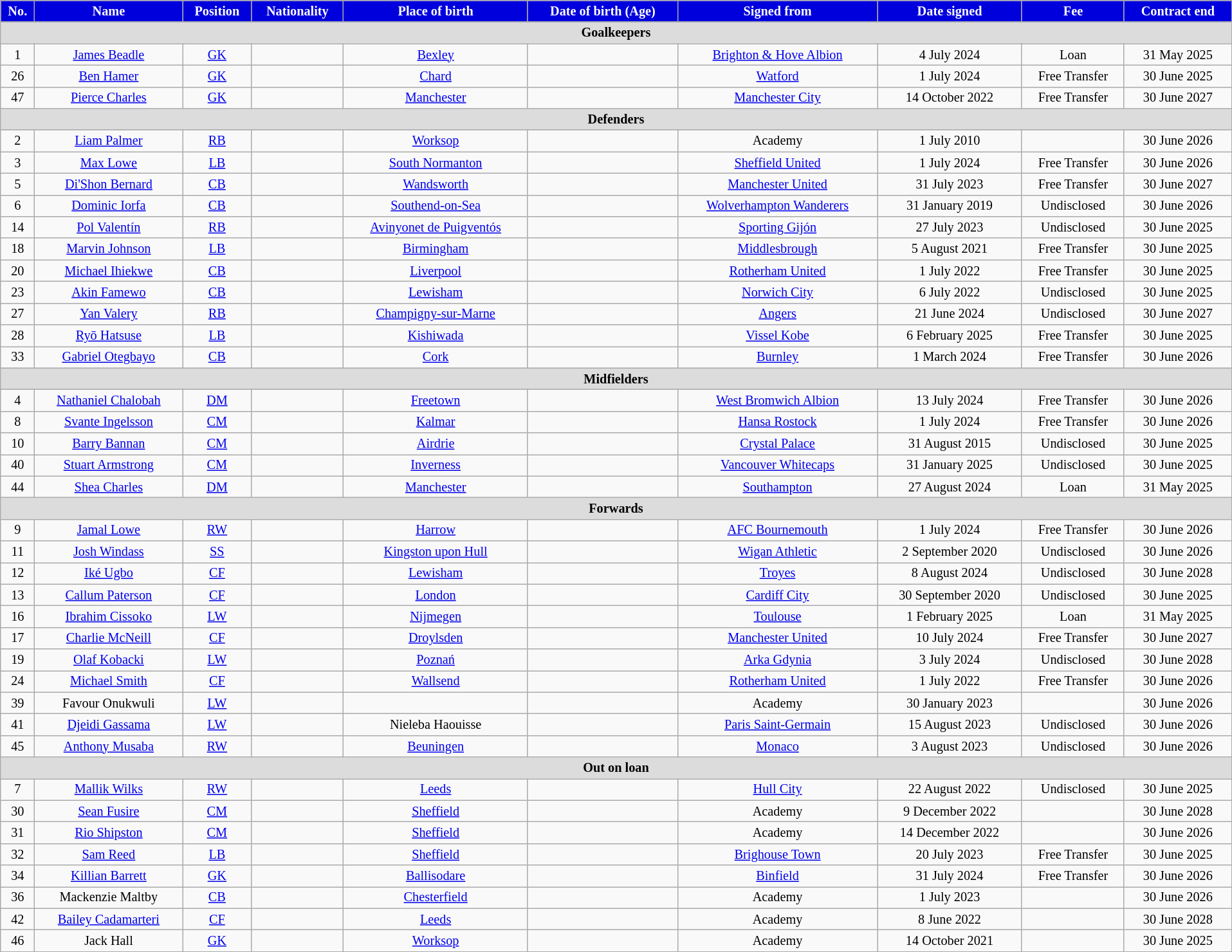<table class="wikitable" style="text-align:center; font-size:84.5%; width:101%;">
<tr>
<th style="color:white; background:#00d; text-align:center;">No.</th>
<th style="color:white; background:#00d; text-align:center;">Name</th>
<th style="color:white; background:#00d; text-align:center;">Position</th>
<th style="color:white; background:#00d; text-align:center;">Nationality</th>
<th style="color:white; background:#00d; text-align:center;">Place of birth</th>
<th style="color:white; background:#00d; text-align:center;">Date of birth (Age)</th>
<th style="color:white; background:#00d; text-align:center;">Signed from</th>
<th style="color:white; background:#00d; text-align:center;">Date signed</th>
<th style="color:white; background:#00d; text-align:center;">Fee</th>
<th style="color:white; background:#00d; text-align:center;">Contract end</th>
</tr>
<tr>
<th colspan="14" style="background:#dcdcdc; tepxt-align:center;">Goalkeepers</th>
</tr>
<tr>
<td>1</td>
<td><a href='#'>James Beadle</a></td>
<td><a href='#'>GK</a></td>
<td></td>
<td><a href='#'>Bexley</a></td>
<td></td>
<td><a href='#'>Brighton & Hove Albion</a></td>
<td>4 July 2024</td>
<td>Loan</td>
<td>31 May 2025</td>
</tr>
<tr>
<td>26</td>
<td><a href='#'>Ben Hamer</a></td>
<td><a href='#'>GK</a></td>
<td></td>
<td><a href='#'>Chard</a></td>
<td></td>
<td><a href='#'>Watford</a></td>
<td>1 July 2024</td>
<td>Free Transfer</td>
<td>30 June 2025</td>
</tr>
<tr>
<td>47</td>
<td><a href='#'>Pierce Charles</a></td>
<td><a href='#'>GK</a></td>
<td></td>
<td><a href='#'>Manchester</a></td>
<td></td>
<td><a href='#'>Manchester City</a></td>
<td>14 October 2022</td>
<td>Free Transfer</td>
<td>30 June 2027</td>
</tr>
<tr>
<th colspan="14" style="background:#dcdcdc; tepxt-align:center;">Defenders</th>
</tr>
<tr>
<td>2</td>
<td><a href='#'>Liam Palmer</a></td>
<td><a href='#'>RB</a></td>
<td></td>
<td><a href='#'>Worksop</a></td>
<td></td>
<td>Academy</td>
<td>1 July 2010</td>
<td></td>
<td>30 June 2026</td>
</tr>
<tr>
<td>3</td>
<td><a href='#'>Max Lowe</a></td>
<td><a href='#'>LB</a></td>
<td></td>
<td><a href='#'>South Normanton</a></td>
<td></td>
<td><a href='#'>Sheffield United</a></td>
<td>1 July 2024</td>
<td>Free Transfer</td>
<td>30 June 2026</td>
</tr>
<tr>
<td>5</td>
<td><a href='#'>Di'Shon Bernard</a></td>
<td><a href='#'>CB</a></td>
<td></td>
<td><a href='#'>Wandsworth</a></td>
<td></td>
<td><a href='#'>Manchester United</a></td>
<td>31 July 2023</td>
<td>Free Transfer</td>
<td>30 June 2027</td>
</tr>
<tr>
<td>6</td>
<td><a href='#'>Dominic Iorfa</a></td>
<td><a href='#'>CB</a></td>
<td></td>
<td><a href='#'>Southend-on-Sea</a></td>
<td></td>
<td><a href='#'>Wolverhampton Wanderers</a></td>
<td>31 January 2019</td>
<td>Undisclosed</td>
<td>30 June 2026</td>
</tr>
<tr>
<td>14</td>
<td><a href='#'>Pol Valentín</a></td>
<td><a href='#'>RB</a></td>
<td></td>
<td><a href='#'>Avinyonet de Puigventós</a></td>
<td></td>
<td><a href='#'>Sporting Gijón</a></td>
<td>27 July 2023</td>
<td>Undisclosed</td>
<td>30 June 2025</td>
</tr>
<tr>
<td>18</td>
<td><a href='#'>Marvin Johnson</a></td>
<td><a href='#'>LB</a></td>
<td></td>
<td><a href='#'>Birmingham</a></td>
<td></td>
<td><a href='#'>Middlesbrough</a></td>
<td>5 August 2021</td>
<td>Free Transfer</td>
<td>30 June 2025</td>
</tr>
<tr>
<td>20</td>
<td><a href='#'>Michael Ihiekwe</a></td>
<td><a href='#'>CB</a></td>
<td></td>
<td><a href='#'>Liverpool</a></td>
<td></td>
<td><a href='#'>Rotherham United</a></td>
<td>1 July 2022</td>
<td>Free Transfer</td>
<td>30 June 2025</td>
</tr>
<tr>
<td>23</td>
<td><a href='#'>Akin Famewo</a></td>
<td><a href='#'>CB</a></td>
<td></td>
<td><a href='#'>Lewisham</a></td>
<td></td>
<td><a href='#'>Norwich City</a></td>
<td>6 July 2022</td>
<td>Undisclosed</td>
<td>30 June 2025</td>
</tr>
<tr>
<td>27</td>
<td><a href='#'>Yan Valery</a></td>
<td><a href='#'>RB</a></td>
<td></td>
<td><a href='#'>Champigny-sur-Marne</a></td>
<td></td>
<td><a href='#'>Angers</a></td>
<td>21 June 2024</td>
<td>Undisclosed</td>
<td>30 June 2027</td>
</tr>
<tr>
<td>28</td>
<td><a href='#'>Ryō Hatsuse</a></td>
<td><a href='#'>LB</a></td>
<td></td>
<td><a href='#'>Kishiwada</a></td>
<td></td>
<td><a href='#'>Vissel Kobe</a></td>
<td>6 February 2025</td>
<td>Free Transfer</td>
<td>30 June 2025</td>
</tr>
<tr>
<td>33</td>
<td><a href='#'>Gabriel Otegbayo</a></td>
<td><a href='#'>CB</a></td>
<td></td>
<td><a href='#'>Cork</a></td>
<td></td>
<td><a href='#'>Burnley</a></td>
<td>1 March 2024</td>
<td>Free Transfer</td>
<td>30 June 2026</td>
</tr>
<tr>
<th colspan="14" style="background:#dcdcdc; tepxt-align:center;">Midfielders</th>
</tr>
<tr>
<td>4</td>
<td><a href='#'>Nathaniel Chalobah</a></td>
<td><a href='#'>DM</a></td>
<td></td>
<td><a href='#'>Freetown</a></td>
<td></td>
<td><a href='#'>West Bromwich Albion</a></td>
<td>13 July 2024</td>
<td>Free Transfer</td>
<td>30 June 2026</td>
</tr>
<tr>
<td>8</td>
<td><a href='#'>Svante Ingelsson</a></td>
<td><a href='#'>CM</a></td>
<td></td>
<td><a href='#'>Kalmar</a></td>
<td></td>
<td><a href='#'>Hansa Rostock</a></td>
<td>1 July 2024</td>
<td>Free Transfer</td>
<td>30 June 2026</td>
</tr>
<tr>
<td>10</td>
<td><a href='#'>Barry Bannan</a></td>
<td><a href='#'>CM</a></td>
<td></td>
<td><a href='#'>Airdrie</a></td>
<td></td>
<td><a href='#'>Crystal Palace</a></td>
<td>31 August 2015</td>
<td>Undisclosed</td>
<td>30 June 2025</td>
</tr>
<tr>
<td>40</td>
<td><a href='#'>Stuart Armstrong</a></td>
<td><a href='#'>CM</a></td>
<td></td>
<td><a href='#'>Inverness</a></td>
<td></td>
<td><a href='#'>Vancouver Whitecaps</a></td>
<td>31 January 2025</td>
<td>Undisclosed</td>
<td>30 June 2025</td>
</tr>
<tr>
<td>44</td>
<td><a href='#'>Shea Charles</a></td>
<td><a href='#'>DM</a></td>
<td></td>
<td><a href='#'>Manchester</a></td>
<td></td>
<td><a href='#'>Southampton</a></td>
<td>27 August 2024</td>
<td>Loan</td>
<td>31 May 2025</td>
</tr>
<tr>
<th colspan="14" style="background:#dcdcdc; tepxt-align:center;">Forwards</th>
</tr>
<tr>
<td>9</td>
<td><a href='#'>Jamal Lowe</a></td>
<td><a href='#'>RW</a></td>
<td></td>
<td><a href='#'>Harrow</a></td>
<td></td>
<td><a href='#'>AFC Bournemouth</a></td>
<td>1 July 2024</td>
<td>Free Transfer</td>
<td>30 June 2026</td>
</tr>
<tr>
<td>11</td>
<td><a href='#'>Josh Windass</a></td>
<td><a href='#'>SS</a></td>
<td></td>
<td><a href='#'>Kingston upon Hull</a></td>
<td></td>
<td><a href='#'>Wigan Athletic</a></td>
<td>2 September 2020</td>
<td>Undisclosed</td>
<td>30 June 2026</td>
</tr>
<tr>
<td>12</td>
<td><a href='#'>Iké Ugbo</a></td>
<td><a href='#'>CF</a></td>
<td></td>
<td><a href='#'>Lewisham</a></td>
<td></td>
<td><a href='#'>Troyes</a></td>
<td>8 August 2024</td>
<td>Undisclosed</td>
<td>30 June 2028</td>
</tr>
<tr>
<td>13</td>
<td><a href='#'>Callum Paterson</a></td>
<td><a href='#'>CF</a></td>
<td></td>
<td><a href='#'>London</a></td>
<td></td>
<td><a href='#'>Cardiff City</a></td>
<td>30 September 2020</td>
<td>Undisclosed</td>
<td>30 June 2025</td>
</tr>
<tr>
<td>16</td>
<td><a href='#'>Ibrahim Cissoko</a></td>
<td><a href='#'>LW</a></td>
<td></td>
<td><a href='#'>Nijmegen</a></td>
<td></td>
<td><a href='#'>Toulouse</a></td>
<td>1 February 2025</td>
<td>Loan</td>
<td>31 May 2025</td>
</tr>
<tr>
<td>17</td>
<td><a href='#'>Charlie McNeill</a></td>
<td><a href='#'>CF</a></td>
<td></td>
<td><a href='#'>Droylsden</a></td>
<td></td>
<td><a href='#'>Manchester United</a></td>
<td>10 July 2024</td>
<td>Free Transfer</td>
<td>30 June 2027</td>
</tr>
<tr>
<td>19</td>
<td><a href='#'>Olaf Kobacki</a></td>
<td><a href='#'>LW</a></td>
<td></td>
<td><a href='#'>Poznań</a></td>
<td></td>
<td><a href='#'>Arka Gdynia</a></td>
<td>3 July 2024</td>
<td>Undisclosed</td>
<td>30 June 2028</td>
</tr>
<tr>
<td>24</td>
<td><a href='#'>Michael Smith</a></td>
<td><a href='#'>CF</a></td>
<td></td>
<td><a href='#'>Wallsend</a></td>
<td></td>
<td><a href='#'>Rotherham United</a></td>
<td>1 July 2022</td>
<td>Free Transfer</td>
<td>30 June 2026</td>
</tr>
<tr>
<td>39</td>
<td>Favour Onukwuli</td>
<td><a href='#'>LW</a></td>
<td></td>
<td></td>
<td></td>
<td>Academy</td>
<td>30 January 2023</td>
<td></td>
<td>30 June 2026</td>
</tr>
<tr>
<td>41</td>
<td><a href='#'>Djeidi Gassama</a></td>
<td><a href='#'>LW</a></td>
<td></td>
<td>Nieleba Haouisse</td>
<td></td>
<td><a href='#'>Paris Saint-Germain</a></td>
<td>15 August 2023</td>
<td>Undisclosed</td>
<td>30 June 2026</td>
</tr>
<tr>
<td>45</td>
<td><a href='#'>Anthony Musaba</a></td>
<td><a href='#'>RW</a></td>
<td></td>
<td><a href='#'>Beuningen</a></td>
<td></td>
<td><a href='#'>Monaco</a></td>
<td>3 August 2023</td>
<td>Undisclosed</td>
<td>30 June 2026</td>
</tr>
<tr>
<th colspan="14" style="background:#dcdcdc; tepxt-align:center;">Out on loan</th>
</tr>
<tr>
<td>7</td>
<td><a href='#'>Mallik Wilks</a></td>
<td><a href='#'>RW</a></td>
<td></td>
<td><a href='#'>Leeds</a></td>
<td></td>
<td><a href='#'>Hull City</a></td>
<td>22 August 2022</td>
<td>Undisclosed</td>
<td>30 June 2025</td>
</tr>
<tr>
<td>30</td>
<td><a href='#'>Sean Fusire</a></td>
<td><a href='#'>CM</a></td>
<td></td>
<td><a href='#'>Sheffield</a></td>
<td></td>
<td>Academy</td>
<td>9 December 2022</td>
<td></td>
<td>30 June 2028</td>
</tr>
<tr>
<td>31</td>
<td><a href='#'>Rio Shipston</a></td>
<td><a href='#'>CM</a></td>
<td></td>
<td><a href='#'>Sheffield</a></td>
<td></td>
<td>Academy</td>
<td>14 December 2022</td>
<td></td>
<td>30 June 2026</td>
</tr>
<tr>
<td>32</td>
<td><a href='#'>Sam Reed</a></td>
<td><a href='#'>LB</a></td>
<td></td>
<td><a href='#'>Sheffield</a></td>
<td></td>
<td><a href='#'>Brighouse Town</a></td>
<td>20 July 2023</td>
<td>Free Transfer</td>
<td>30 June 2025</td>
</tr>
<tr>
<td>34</td>
<td><a href='#'>Killian Barrett</a></td>
<td><a href='#'>GK</a></td>
<td></td>
<td><a href='#'>Ballisodare</a></td>
<td></td>
<td><a href='#'>Binfield</a></td>
<td>31 July 2024</td>
<td>Free Transfer</td>
<td>30 June 2026</td>
</tr>
<tr>
<td>36</td>
<td>Mackenzie Maltby</td>
<td><a href='#'>CB</a></td>
<td></td>
<td><a href='#'>Chesterfield</a></td>
<td></td>
<td>Academy</td>
<td>1 July 2023</td>
<td></td>
<td>30 June 2026</td>
</tr>
<tr>
<td>42</td>
<td><a href='#'>Bailey Cadamarteri</a></td>
<td><a href='#'>CF</a></td>
<td></td>
<td><a href='#'>Leeds</a></td>
<td></td>
<td>Academy</td>
<td>8 June 2022</td>
<td></td>
<td>30 June 2028</td>
</tr>
<tr>
<td>46</td>
<td>Jack Hall</td>
<td><a href='#'>GK</a></td>
<td></td>
<td><a href='#'>Worksop</a></td>
<td></td>
<td>Academy</td>
<td>14 October 2021</td>
<td></td>
<td>30 June 2025</td>
</tr>
<tr>
</tr>
</table>
